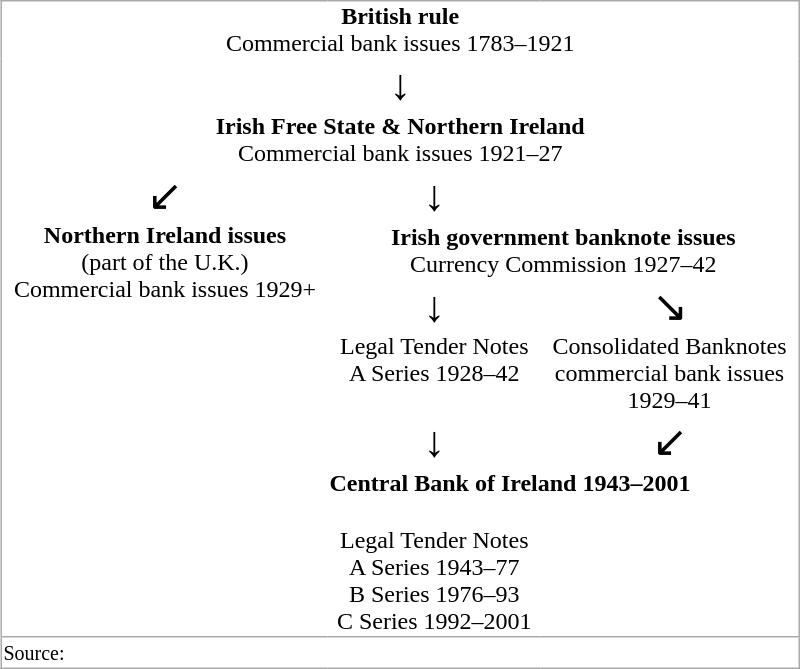<table align="right" style="border-collapse: collapse; border: 1px #aaa solid; margin: 0 0 1em 1em;">
<tr>
<td colspan="3" style="text-align: center"><strong>British rule</strong><br>Commercial bank issues 1783–1921</td>
</tr>
<tr>
<td colspan="3" style="text-align: center; font-size: 180%">↓</td>
</tr>
<tr>
<td colspan="3" style="text-align: center"><strong>Irish Free State & Northern Ireland</strong><br>Commercial bank issues 1921–27</td>
</tr>
<tr>
<td style="text-align: center; font-size: 180%">↙</td>
<td style="text-align: center; font-size: 180%">↓</td>
<td></td>
</tr>
<tr>
<td rowspan="6" style="text-align: center; vertical-align: top; padding: 0 0.5em;"><strong>Northern Ireland issues</strong><br>(part of the U.K.)<br>Commercial bank issues 1929+</td>
<td colspan="2" style="text-align: center"><strong>Irish government banknote issues</strong><br>Currency Commission 1927–42</td>
</tr>
<tr>
<td style="text-align: center; font-size: 180%">↓</td>
<td style="text-align: center; font-size: 180%">↘</td>
</tr>
<tr>
<td style="text-align: center; vertical-align: top; padding: 0 0.5em;">Legal Tender Notes<br>A Series 1928–42</td>
<td style="text-align: center; vertical-align: top; padding: 0 0.5em;">Consolidated Banknotes<br>commercial bank issues<br>1929–41</td>
</tr>
<tr>
<td style="text-align: center; font-size: 180%">↓</td>
<td style="text-align: center; font-size: 180%">↙</td>
</tr>
<tr>
<td colspan="2"><strong>Central Bank of Ireland 1943–2001</strong></td>
</tr>
<tr>
<td style="text-align: center;"><br>Legal Tender Notes<br>
A Series 1943–77<br>
B Series 1976–93<br>
C Series 1992–2001</td>
<td></td>
</tr>
<tr>
<td colspan="3" style="border-top: 1px #aaa solid;"><small>Source: </small></td>
</tr>
</table>
